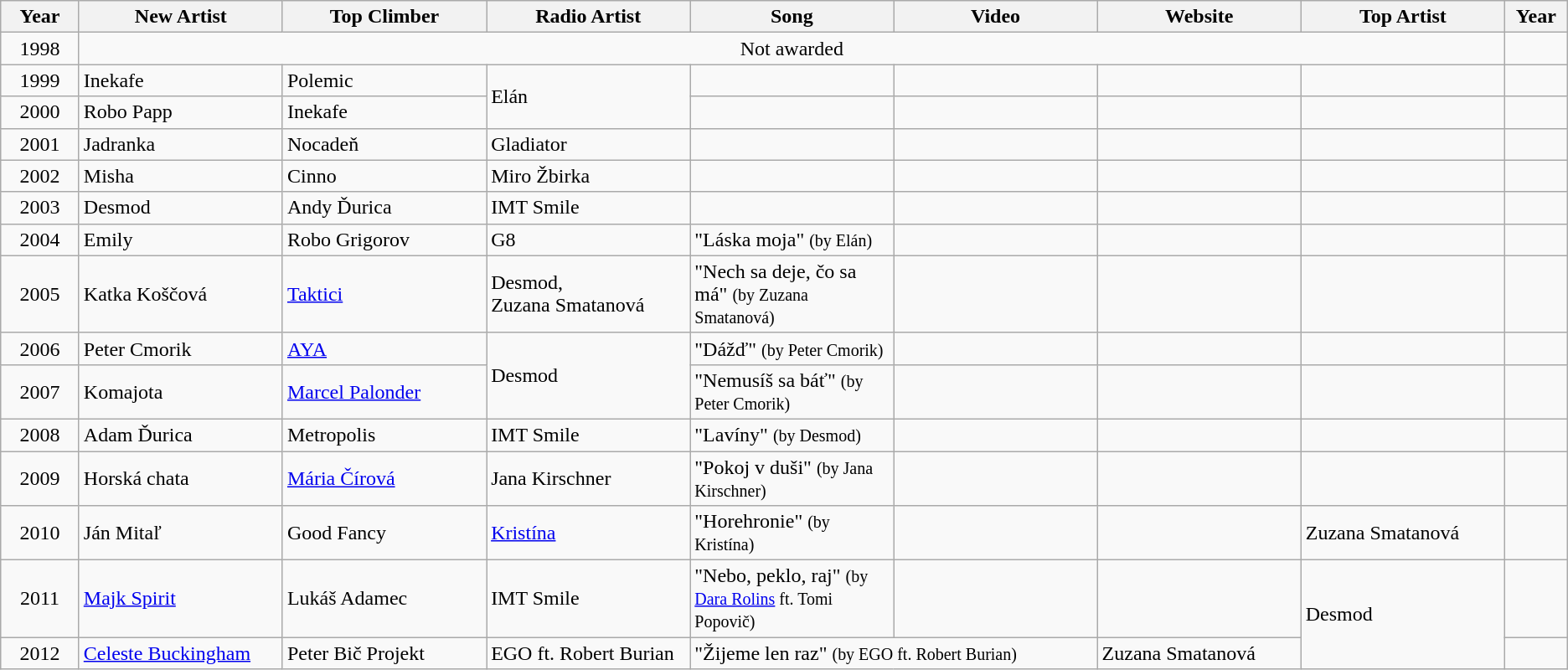<table class="wikitable">
<tr>
<th width=5% align="center">Year</th>
<th width=13%>New Artist</th>
<th width=13%>Top Climber</th>
<th width=13%>Radio Artist</th>
<th width=13%>Song</th>
<th width=13%>Video</th>
<th width=13%>Website</th>
<th width=13%>Top Artist</th>
<th width=4% align="center">Year</th>
</tr>
<tr>
<td align="center">1998</td>
<td align="center" colspan="7">Not awarded</td>
<td align="center"></td>
</tr>
<tr>
<td align="center">1999</td>
<td>Inekafe</td>
<td>Polemic</td>
<td rowspan="2">Elán</td>
<td></td>
<td></td>
<td></td>
<td></td>
<td align="center"></td>
</tr>
<tr>
<td align="center">2000</td>
<td>Robo Papp</td>
<td>Inekafe</td>
<td></td>
<td></td>
<td></td>
<td></td>
<td align="center"></td>
</tr>
<tr>
<td align="center">2001</td>
<td>Jadranka</td>
<td>Nocadeň</td>
<td>Gladiator</td>
<td></td>
<td></td>
<td></td>
<td></td>
<td align="center"></td>
</tr>
<tr>
<td align="center">2002</td>
<td>Misha</td>
<td>Cinno</td>
<td>Miro Žbirka</td>
<td></td>
<td></td>
<td></td>
<td></td>
<td align="center"></td>
</tr>
<tr>
<td align="center">2003</td>
<td>Desmod</td>
<td>Andy Ďurica</td>
<td>IMT Smile</td>
<td></td>
<td></td>
<td></td>
<td></td>
<td align="center"></td>
</tr>
<tr>
<td align="center">2004</td>
<td>Emily</td>
<td>Robo Grigorov</td>
<td>G8</td>
<td>"Láska moja" <small>(by Elán)</small><br></td>
<td></td>
<td></td>
<td></td>
<td align="center"></td>
</tr>
<tr>
<td align="center">2005</td>
<td>Katka Koščová</td>
<td><a href='#'>Taktici</a></td>
<td>Desmod,<br>Zuzana Smatanová</td>
<td>"Nech sa deje, čo sa má" <small>(by Zuzana Smatanová)</small><br></td>
<td></td>
<td></td>
<td></td>
<td align="center"></td>
</tr>
<tr>
<td align="center">2006</td>
<td>Peter Cmorik</td>
<td><a href='#'>AYA</a></td>
<td rowspan="2">Desmod</td>
<td>"Dážď" <small>(by Peter Cmorik)</small><br></td>
<td></td>
<td></td>
<td></td>
<td align="center"></td>
</tr>
<tr>
<td align="center">2007</td>
<td>Komajota</td>
<td><a href='#'>Marcel Palonder</a></td>
<td>"Nemusíš sa báť" <small>(by Peter Cmorik)</small><br></td>
<td></td>
<td></td>
<td></td>
<td align="center"></td>
</tr>
<tr>
<td align="center">2008</td>
<td>Adam Ďurica</td>
<td>Metropolis</td>
<td>IMT Smile</td>
<td>"Lavíny" <small>(by Desmod)</small><br></td>
<td></td>
<td></td>
<td></td>
<td align="center"></td>
</tr>
<tr>
<td align="center">2009</td>
<td>Horská chata</td>
<td><a href='#'>Mária Čírová</a></td>
<td>Jana Kirschner</td>
<td>"Pokoj v duši" <small>(by Jana Kirschner)</small><br></td>
<td></td>
<td></td>
<td></td>
<td align="center"></td>
</tr>
<tr>
<td align="center">2010</td>
<td>Ján Mitaľ</td>
<td>Good Fancy</td>
<td><a href='#'>Kristína</a></td>
<td>"Horehronie" <small>(by Kristína)</small><br></td>
<td></td>
<td></td>
<td>Zuzana Smatanová</td>
<td align="center"></td>
</tr>
<tr>
<td align="center">2011</td>
<td><a href='#'>Majk Spirit</a></td>
<td>Lukáš Adamec</td>
<td>IMT Smile</td>
<td>"Nebo, peklo, raj" <small>(by <a href='#'>Dara Rolins</a> ft. Tomi Popovič)</small><br></td>
<td></td>
<td></td>
<td rowspan="2">Desmod</td>
<td align="center"></td>
</tr>
<tr>
<td align="center">2012</td>
<td><a href='#'>Celeste Buckingham</a></td>
<td>Peter Bič Projekt</td>
<td>EGO ft. Robert Burian</td>
<td colspan="2">"Žijeme len raz" <small>(by EGO ft. Robert Burian)</small></td>
<td>Zuzana Smatanová</td>
<td align="center"></td>
</tr>
</table>
